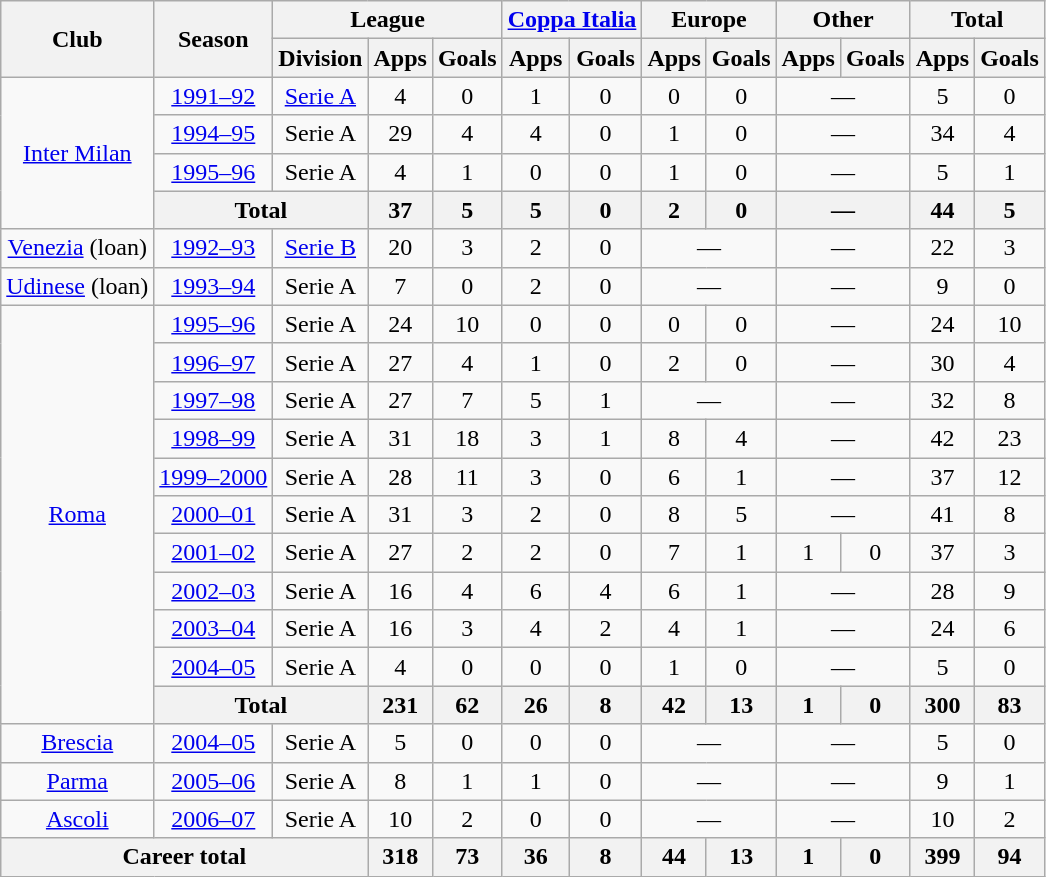<table class="wikitable" style="text-align:center">
<tr>
<th rowspan="2">Club</th>
<th rowspan="2">Season</th>
<th colspan="3">League</th>
<th colspan="2"><a href='#'>Coppa Italia</a></th>
<th colspan="2">Europe</th>
<th colspan="2">Other</th>
<th colspan="2">Total</th>
</tr>
<tr>
<th>Division</th>
<th>Apps</th>
<th>Goals</th>
<th>Apps</th>
<th>Goals</th>
<th>Apps</th>
<th>Goals</th>
<th>Apps</th>
<th>Goals</th>
<th>Apps</th>
<th>Goals</th>
</tr>
<tr>
<td rowspan="4"><a href='#'>Inter Milan</a></td>
<td><a href='#'>1991–92</a></td>
<td><a href='#'>Serie A</a></td>
<td>4</td>
<td>0</td>
<td>1</td>
<td>0</td>
<td>0</td>
<td>0</td>
<td colspan="2">—</td>
<td>5</td>
<td>0</td>
</tr>
<tr>
<td><a href='#'>1994–95</a></td>
<td>Serie A</td>
<td>29</td>
<td>4</td>
<td>4</td>
<td>0</td>
<td>1</td>
<td>0</td>
<td colspan="2">—</td>
<td>34</td>
<td>4</td>
</tr>
<tr>
<td><a href='#'>1995–96</a></td>
<td>Serie A</td>
<td>4</td>
<td>1</td>
<td>0</td>
<td>0</td>
<td>1</td>
<td>0</td>
<td colspan="2">—</td>
<td>5</td>
<td>1</td>
</tr>
<tr>
<th colspan="2">Total</th>
<th>37</th>
<th>5</th>
<th>5</th>
<th>0</th>
<th>2</th>
<th>0</th>
<th colspan="2">—</th>
<th>44</th>
<th>5</th>
</tr>
<tr>
<td><a href='#'>Venezia</a> (loan)</td>
<td><a href='#'>1992–93</a></td>
<td><a href='#'>Serie B</a></td>
<td>20</td>
<td>3</td>
<td>2</td>
<td>0</td>
<td colspan="2">—</td>
<td colspan="2">—</td>
<td>22</td>
<td>3</td>
</tr>
<tr>
<td><a href='#'>Udinese</a> (loan)</td>
<td><a href='#'>1993–94</a></td>
<td>Serie A</td>
<td>7</td>
<td>0</td>
<td>2</td>
<td>0</td>
<td colspan="2">—</td>
<td colspan="2">—</td>
<td>9</td>
<td>0</td>
</tr>
<tr>
<td rowspan="11"><a href='#'>Roma</a></td>
<td><a href='#'>1995–96</a></td>
<td>Serie A</td>
<td>24</td>
<td>10</td>
<td>0</td>
<td>0</td>
<td>0</td>
<td>0</td>
<td colspan="2">—</td>
<td>24</td>
<td>10</td>
</tr>
<tr>
<td><a href='#'>1996–97</a></td>
<td>Serie A</td>
<td>27</td>
<td>4</td>
<td>1</td>
<td>0</td>
<td>2</td>
<td>0</td>
<td colspan="2">—</td>
<td>30</td>
<td>4</td>
</tr>
<tr>
<td><a href='#'>1997–98</a></td>
<td>Serie A</td>
<td>27</td>
<td>7</td>
<td>5</td>
<td>1</td>
<td colspan="2">—</td>
<td colspan="2">—</td>
<td>32</td>
<td>8</td>
</tr>
<tr>
<td><a href='#'>1998–99</a></td>
<td>Serie A</td>
<td>31</td>
<td>18</td>
<td>3</td>
<td>1</td>
<td>8</td>
<td>4</td>
<td colspan="2">—</td>
<td>42</td>
<td>23</td>
</tr>
<tr>
<td><a href='#'>1999–2000</a></td>
<td>Serie A</td>
<td>28</td>
<td>11</td>
<td>3</td>
<td>0</td>
<td>6</td>
<td>1</td>
<td colspan="2">—</td>
<td>37</td>
<td>12</td>
</tr>
<tr>
<td><a href='#'>2000–01</a></td>
<td>Serie A</td>
<td>31</td>
<td>3</td>
<td>2</td>
<td>0</td>
<td>8</td>
<td>5</td>
<td colspan="2">—</td>
<td>41</td>
<td>8</td>
</tr>
<tr>
<td><a href='#'>2001–02</a></td>
<td>Serie A</td>
<td>27</td>
<td>2</td>
<td>2</td>
<td>0</td>
<td>7</td>
<td>1</td>
<td>1</td>
<td>0</td>
<td>37</td>
<td>3</td>
</tr>
<tr>
<td><a href='#'>2002–03</a></td>
<td>Serie A</td>
<td>16</td>
<td>4</td>
<td>6</td>
<td>4</td>
<td>6</td>
<td>1</td>
<td colspan="2">—</td>
<td>28</td>
<td>9</td>
</tr>
<tr>
<td><a href='#'>2003–04</a></td>
<td>Serie A</td>
<td>16</td>
<td>3</td>
<td>4</td>
<td>2</td>
<td>4</td>
<td>1</td>
<td colspan="2">—</td>
<td>24</td>
<td>6</td>
</tr>
<tr>
<td><a href='#'>2004–05</a></td>
<td>Serie A</td>
<td>4</td>
<td>0</td>
<td>0</td>
<td>0</td>
<td>1</td>
<td>0</td>
<td colspan="2">—</td>
<td>5</td>
<td>0</td>
</tr>
<tr>
<th colspan="2">Total</th>
<th>231</th>
<th>62</th>
<th>26</th>
<th>8</th>
<th>42</th>
<th>13</th>
<th>1</th>
<th>0</th>
<th>300</th>
<th>83</th>
</tr>
<tr>
<td><a href='#'>Brescia</a></td>
<td><a href='#'>2004–05</a></td>
<td>Serie A</td>
<td>5</td>
<td>0</td>
<td>0</td>
<td>0</td>
<td colspan="2">—</td>
<td colspan="2">—</td>
<td>5</td>
<td>0</td>
</tr>
<tr>
<td><a href='#'>Parma</a></td>
<td><a href='#'>2005–06</a></td>
<td>Serie A</td>
<td>8</td>
<td>1</td>
<td>1</td>
<td>0</td>
<td colspan="2">—</td>
<td colspan="2">—</td>
<td>9</td>
<td>1</td>
</tr>
<tr>
<td><a href='#'>Ascoli</a></td>
<td><a href='#'>2006–07</a></td>
<td>Serie A</td>
<td>10</td>
<td>2</td>
<td>0</td>
<td>0</td>
<td colspan="2">—</td>
<td colspan="2">—</td>
<td>10</td>
<td>2</td>
</tr>
<tr>
<th colspan="3">Career total</th>
<th>318</th>
<th>73</th>
<th>36</th>
<th>8</th>
<th>44</th>
<th>13</th>
<th>1</th>
<th>0</th>
<th>399</th>
<th>94</th>
</tr>
</table>
